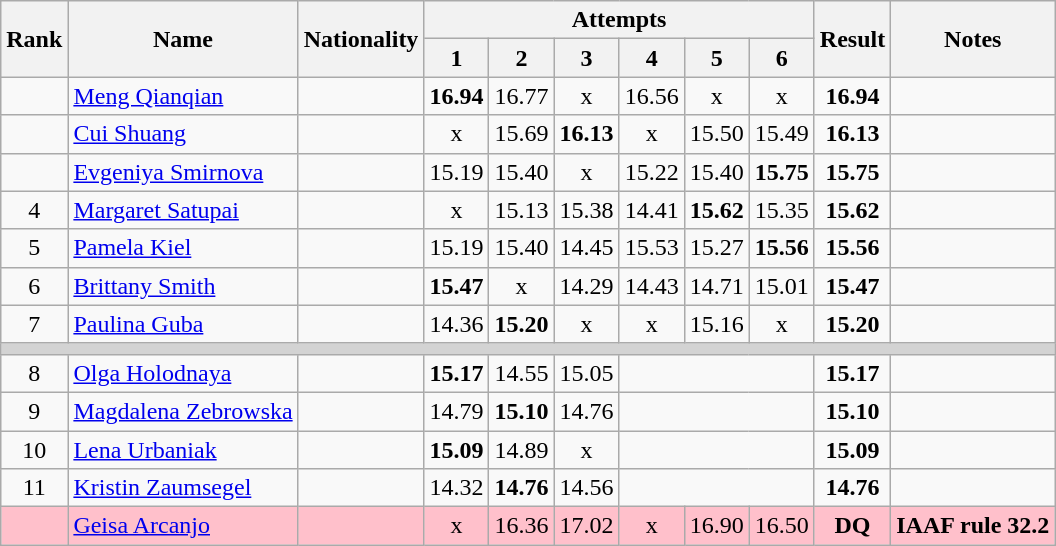<table class="wikitable sortable" style="text-align:center">
<tr>
<th rowspan=2>Rank</th>
<th rowspan=2>Name</th>
<th rowspan=2>Nationality</th>
<th colspan=6>Attempts</th>
<th rowspan=2>Result</th>
<th rowspan=2>Notes</th>
</tr>
<tr>
<th>1</th>
<th>2</th>
<th>3</th>
<th>4</th>
<th>5</th>
<th>6</th>
</tr>
<tr>
<td></td>
<td align=left><a href='#'>Meng Qianqian</a></td>
<td align=left></td>
<td><strong>16.94</strong></td>
<td>16.77</td>
<td>x</td>
<td>16.56</td>
<td>x</td>
<td>x</td>
<td><strong>16.94</strong></td>
<td></td>
</tr>
<tr>
<td></td>
<td align=left><a href='#'>Cui Shuang</a></td>
<td align=left></td>
<td>x</td>
<td>15.69</td>
<td><strong>16.13</strong></td>
<td>x</td>
<td>15.50</td>
<td>15.49</td>
<td><strong>16.13</strong></td>
<td></td>
</tr>
<tr>
<td></td>
<td align=left><a href='#'>Evgeniya Smirnova</a></td>
<td align=left></td>
<td>15.19</td>
<td>15.40</td>
<td>x</td>
<td>15.22</td>
<td>15.40</td>
<td><strong>15.75</strong></td>
<td><strong>15.75</strong></td>
<td></td>
</tr>
<tr>
<td>4</td>
<td align=left><a href='#'>Margaret Satupai</a></td>
<td align=left></td>
<td>x</td>
<td>15.13</td>
<td>15.38</td>
<td>14.41</td>
<td><strong>15.62</strong></td>
<td>15.35</td>
<td><strong>15.62</strong></td>
<td></td>
</tr>
<tr>
<td>5</td>
<td align=left><a href='#'>Pamela Kiel</a></td>
<td align=left></td>
<td>15.19</td>
<td>15.40</td>
<td>14.45</td>
<td>15.53</td>
<td>15.27</td>
<td><strong>15.56</strong></td>
<td><strong>15.56</strong></td>
<td></td>
</tr>
<tr>
<td>6</td>
<td align=left><a href='#'>Brittany Smith</a></td>
<td align=left></td>
<td><strong>15.47</strong></td>
<td>x</td>
<td>14.29</td>
<td>14.43</td>
<td>14.71</td>
<td>15.01</td>
<td><strong>15.47</strong></td>
<td></td>
</tr>
<tr>
<td>7</td>
<td align=left><a href='#'>Paulina Guba</a></td>
<td align=left></td>
<td>14.36</td>
<td><strong>15.20</strong></td>
<td>x</td>
<td>x</td>
<td>15.16</td>
<td>x</td>
<td><strong>15.20</strong></td>
<td></td>
</tr>
<tr>
<td colspan=11 bgcolor=lightgray></td>
</tr>
<tr>
<td>8</td>
<td align=left><a href='#'>Olga Holodnaya</a></td>
<td align=left></td>
<td><strong>15.17</strong></td>
<td>14.55</td>
<td>15.05</td>
<td colspan=3></td>
<td><strong>15.17</strong></td>
<td></td>
</tr>
<tr>
<td>9</td>
<td align=left><a href='#'>Magdalena Zebrowska</a></td>
<td align=left></td>
<td>14.79</td>
<td><strong>15.10</strong></td>
<td>14.76</td>
<td colspan=3></td>
<td><strong>15.10</strong></td>
<td></td>
</tr>
<tr>
<td>10</td>
<td align=left><a href='#'>Lena Urbaniak</a></td>
<td align=left></td>
<td><strong>15.09</strong></td>
<td>14.89</td>
<td>x</td>
<td colspan=3></td>
<td><strong>15.09</strong></td>
<td></td>
</tr>
<tr>
<td>11</td>
<td align=left><a href='#'>Kristin Zaumsegel</a></td>
<td align=left></td>
<td>14.32</td>
<td><strong>14.76</strong></td>
<td>14.56</td>
<td colspan=3></td>
<td><strong>14.76</strong></td>
<td></td>
</tr>
<tr bgcolor=pink>
<td></td>
<td align=left><a href='#'>Geisa Arcanjo</a></td>
<td align=left></td>
<td>x</td>
<td>16.36</td>
<td>17.02</td>
<td>x</td>
<td>16.90</td>
<td>16.50</td>
<td><strong>DQ</strong></td>
<td><strong>IAAF rule 32.2</strong></td>
</tr>
</table>
